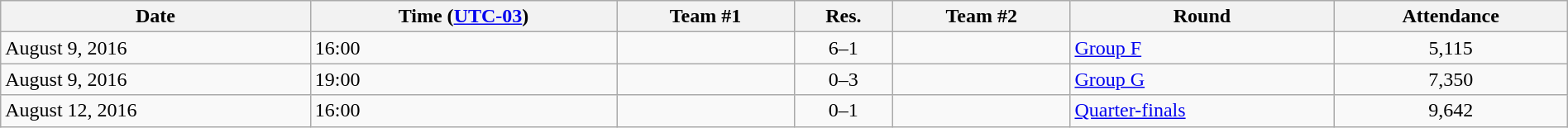<table class="wikitable" style="text-align:left; width:100%;">
<tr>
<th>Date</th>
<th>Time (<a href='#'>UTC-03</a>)</th>
<th>Team #1</th>
<th>Res.</th>
<th>Team #2</th>
<th>Round</th>
<th>Attendance</th>
</tr>
<tr>
<td>August 9, 2016</td>
<td>16:00</td>
<td></td>
<td style="text-align:center;">6–1</td>
<td></td>
<td><a href='#'>Group F</a></td>
<td style="text-align:center;">5,115</td>
</tr>
<tr>
<td>August 9, 2016</td>
<td>19:00</td>
<td></td>
<td style="text-align:center;">0–3</td>
<td></td>
<td><a href='#'>Group G</a></td>
<td style="text-align:center;">7,350</td>
</tr>
<tr>
<td>August 12, 2016</td>
<td>16:00</td>
<td></td>
<td style="text-align:center;">0–1</td>
<td></td>
<td><a href='#'>Quarter-finals</a></td>
<td style="text-align:center;">9,642</td>
</tr>
</table>
